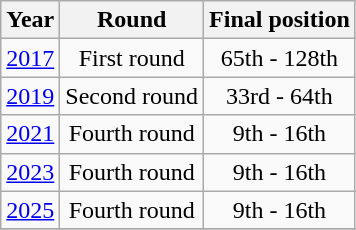<table class="wikitable" style="text-align: center;">
<tr>
<th>Year</th>
<th>Round</th>
<th>Final position</th>
</tr>
<tr>
<td> <a href='#'>2017</a></td>
<td>First round</td>
<td>65th - 128th</td>
</tr>
<tr>
<td> <a href='#'>2019</a></td>
<td>Second round</td>
<td>33rd - 64th</td>
</tr>
<tr>
<td> <a href='#'>2021</a></td>
<td>Fourth round</td>
<td>9th - 16th</td>
</tr>
<tr>
<td> <a href='#'>2023</a></td>
<td>Fourth round</td>
<td>9th - 16th</td>
</tr>
<tr>
<td> <a href='#'>2025</a></td>
<td>Fourth round</td>
<td>9th - 16th</td>
</tr>
<tr>
</tr>
</table>
